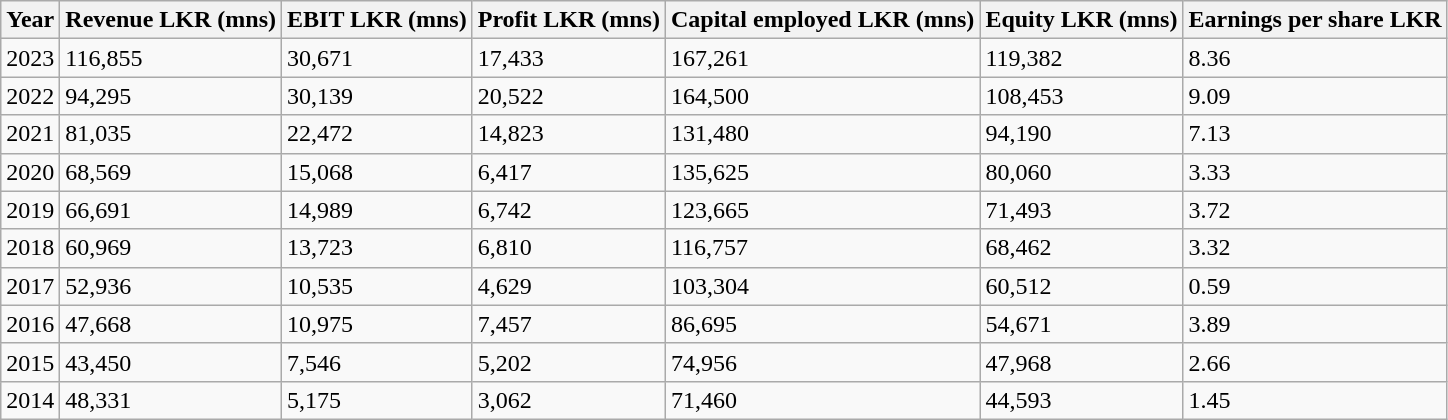<table class="wikitable">
<tr>
<th>Year</th>
<th>Revenue LKR (mns)</th>
<th>EBIT LKR (mns)</th>
<th>Profit LKR (mns)</th>
<th>Capital employed LKR (mns)</th>
<th>Equity LKR (mns)</th>
<th>Earnings per share LKR</th>
</tr>
<tr>
<td>2023</td>
<td>116,855</td>
<td>30,671</td>
<td>17,433</td>
<td>167,261</td>
<td>119,382</td>
<td>8.36</td>
</tr>
<tr>
<td>2022</td>
<td>94,295</td>
<td>30,139</td>
<td>20,522</td>
<td>164,500</td>
<td>108,453</td>
<td>9.09</td>
</tr>
<tr>
<td>2021</td>
<td>81,035</td>
<td>22,472</td>
<td>14,823</td>
<td>131,480</td>
<td>94,190</td>
<td>7.13</td>
</tr>
<tr>
<td>2020</td>
<td>68,569</td>
<td>15,068</td>
<td>6,417</td>
<td>135,625</td>
<td>80,060</td>
<td>3.33</td>
</tr>
<tr>
<td>2019</td>
<td>66,691</td>
<td>14,989</td>
<td>6,742</td>
<td>123,665</td>
<td>71,493</td>
<td>3.72</td>
</tr>
<tr>
<td>2018</td>
<td>60,969</td>
<td>13,723</td>
<td>6,810</td>
<td>116,757</td>
<td>68,462</td>
<td>3.32</td>
</tr>
<tr>
<td>2017</td>
<td>52,936</td>
<td>10,535</td>
<td>4,629</td>
<td>103,304</td>
<td>60,512</td>
<td>0.59</td>
</tr>
<tr>
<td>2016</td>
<td>47,668</td>
<td>10,975</td>
<td>7,457</td>
<td>86,695</td>
<td>54,671</td>
<td>3.89</td>
</tr>
<tr>
<td>2015</td>
<td>43,450</td>
<td>7,546</td>
<td>5,202</td>
<td>74,956</td>
<td>47,968</td>
<td>2.66</td>
</tr>
<tr>
<td>2014</td>
<td>48,331</td>
<td>5,175</td>
<td>3,062</td>
<td>71,460</td>
<td>44,593</td>
<td>1.45</td>
</tr>
</table>
